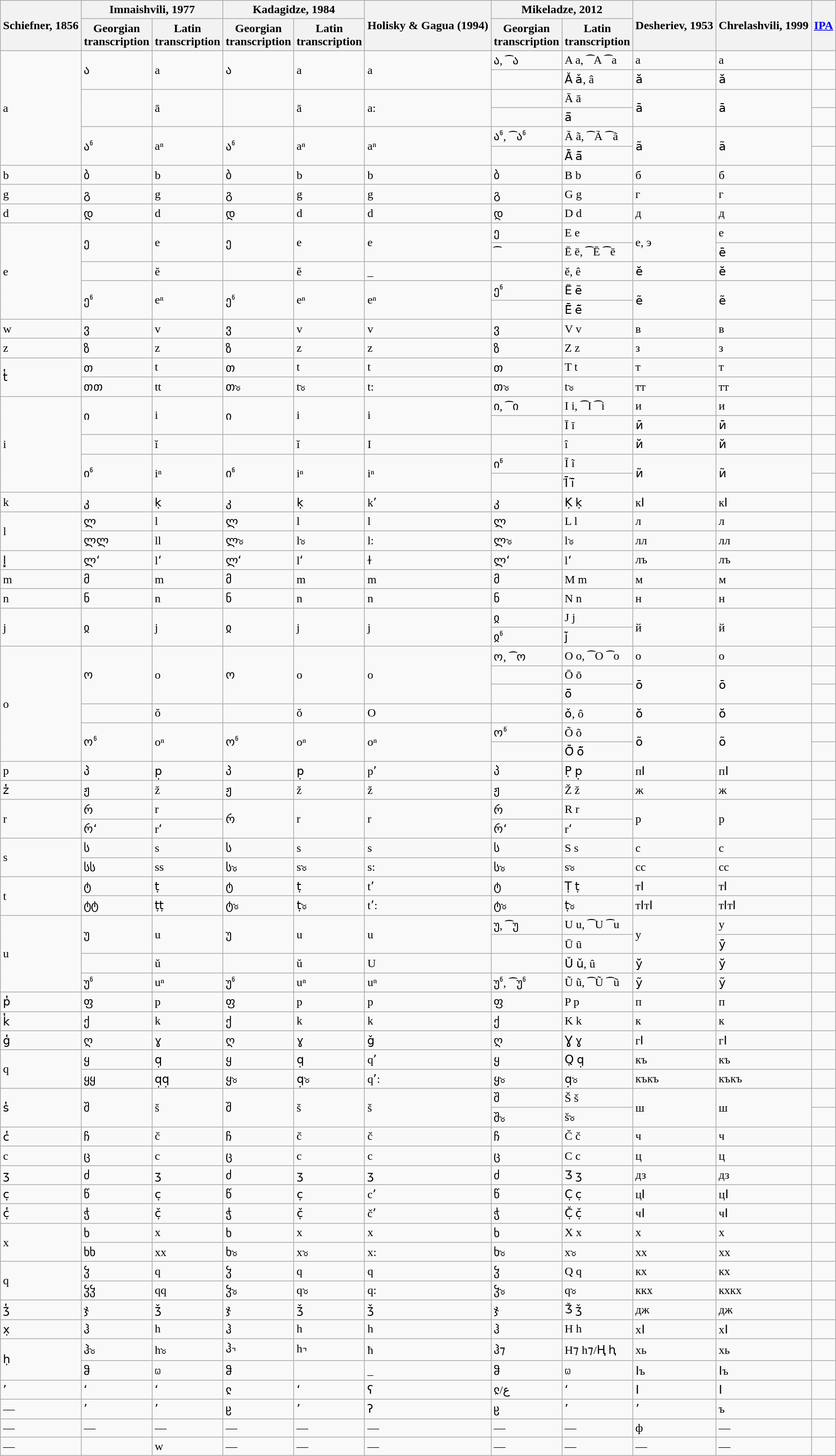<table class="wikitable">
<tr>
<th rowspan="2">Schiefner, 1856</th>
<th colspan="2">Imnaishvili, 1977</th>
<th colspan="2">Kadagidze, 1984</th>
<th rowspan="2">Holisky & Gagua (1994)</th>
<th colspan="2">Mikeladze, 2012</th>
<th rowspan="2">Desheriev, 1953</th>
<th rowspan="2">Chrelashvili, 1999</th>
<th rowspan="2"><a href='#'>IPA</a></th>
</tr>
<tr>
<th>Georgian<br>transcription</th>
<th>Latin<br>transcription</th>
<th>Georgian<br>transcription</th>
<th>Latin<br>transcription</th>
<th>Georgian<br>transcription</th>
<th>Latin<br>transcription</th>
</tr>
<tr>
<td rowspan="6">a</td>
<td rowspan="2">ა</td>
<td rowspan="2">a</td>
<td rowspan="2">ა</td>
<td rowspan="2">a</td>
<td rowspan="2">a</td>
<td>ა, <small>⁀</small>ა</td>
<td>A a, <small>⁀</small>A <small>⁀</small>a</td>
<td>а</td>
<td>а</td>
<td></td>
</tr>
<tr>
<td></td>
<td>Ǎ ǎ, â</td>
<td>а͏̆</td>
<td>а͏̆</td>
<td></td>
</tr>
<tr>
<td rowspan="2"></td>
<td rowspan="2">ā</td>
<td rowspan="2"></td>
<td rowspan="2">ā</td>
<td rowspan="2">a:</td>
<td></td>
<td>Ā ā</td>
<td rowspan="2">а̄</td>
<td rowspan="2">а̄</td>
<td></td>
</tr>
<tr>
<td></td>
<td>ā̄</td>
<td></td>
</tr>
<tr>
<td rowspan="2">აჼ</td>
<td rowspan="2">aⁿ</td>
<td rowspan="2">აჼ</td>
<td rowspan="2">aⁿ</td>
<td rowspan="2">aⁿ</td>
<td>აჼ, <small>⁀</small>აჼ</td>
<td>Ã ã, <small>⁀</small>Ã <small>⁀</small>ã</td>
<td rowspan="2">а̃</td>
<td rowspan="2">а̃</td>
<td></td>
</tr>
<tr>
<td></td>
<td>Ā̃ ā̃</td>
<td></td>
</tr>
<tr>
<td>b</td>
<td>ბ</td>
<td>b</td>
<td>ბ</td>
<td>b</td>
<td>b</td>
<td>ბ</td>
<td>B b</td>
<td>б</td>
<td>б</td>
<td></td>
</tr>
<tr>
<td>g</td>
<td>გ</td>
<td>g</td>
<td>გ</td>
<td>g</td>
<td>g</td>
<td>გ</td>
<td>G g</td>
<td>г</td>
<td>г</td>
<td></td>
</tr>
<tr>
<td>d</td>
<td>დ</td>
<td>d</td>
<td>დ</td>
<td>d</td>
<td>d</td>
<td>დ</td>
<td>D d</td>
<td>д</td>
<td>д</td>
<td></td>
</tr>
<tr>
<td rowspan="5">e</td>
<td rowspan="2">ე</td>
<td rowspan="2">e</td>
<td rowspan="2">ე</td>
<td rowspan="2">e</td>
<td rowspan="2">e</td>
<td>ე</td>
<td>E e</td>
<td rowspan="2">е, э</td>
<td>е</td>
<td></td>
</tr>
<tr>
<td><small>⁀</small></td>
<td>Ē ē, <small>⁀</small>Ē <small>⁀</small>ē</td>
<td>е̄</td>
<td></td>
</tr>
<tr>
<td></td>
<td>ĕ</td>
<td></td>
<td>ĕ</td>
<td>_</td>
<td></td>
<td>ě, ê</td>
<td>е͏̆</td>
<td>е͏̆</td>
<td></td>
</tr>
<tr>
<td rowspan="2">ეჼ</td>
<td rowspan="2">eⁿ</td>
<td rowspan="2">ეჼ</td>
<td rowspan="2">eⁿ</td>
<td rowspan="2">eⁿ</td>
<td>ეჼ</td>
<td>Ẽ ẽ</td>
<td rowspan="2">е̃</td>
<td rowspan="2">е̃</td>
<td></td>
</tr>
<tr>
<td></td>
<td>Ē̃ ē̃</td>
<td></td>
</tr>
<tr>
<td>w</td>
<td>ვ</td>
<td>v</td>
<td>ვ</td>
<td>v</td>
<td>v</td>
<td>ვ</td>
<td>V v</td>
<td>в</td>
<td>в</td>
<td></td>
</tr>
<tr>
<td>z</td>
<td>ზ</td>
<td>z</td>
<td>ზ</td>
<td>z</td>
<td>z</td>
<td>ზ</td>
<td>Z z</td>
<td>з</td>
<td>з</td>
<td></td>
</tr>
<tr>
<td rowspan="2">t̔</td>
<td>თ</td>
<td>t</td>
<td>თ</td>
<td>t</td>
<td>t</td>
<td>თ</td>
<td>T t</td>
<td>т</td>
<td>т</td>
<td></td>
</tr>
<tr>
<td>თთ</td>
<td>tt</td>
<td>თჾ</td>
<td>tჾ</td>
<td>t:</td>
<td>თჾ</td>
<td>tჾ</td>
<td>тт</td>
<td>тт</td>
<td></td>
</tr>
<tr>
<td rowspan="5">i</td>
<td rowspan="2">ი</td>
<td rowspan="2">i</td>
<td rowspan="2">ი</td>
<td rowspan="2">i</td>
<td rowspan="2">i</td>
<td>ი, <small>⁀</small>ი</td>
<td>I i, <small>⁀</small>I<small> ⁀</small>i</td>
<td>и</td>
<td>и</td>
<td></td>
</tr>
<tr>
<td></td>
<td>Ī ī</td>
<td>ӣ</td>
<td>ӣ</td>
<td></td>
</tr>
<tr>
<td></td>
<td>ĭ</td>
<td></td>
<td>ĭ</td>
<td>I</td>
<td></td>
<td>î</td>
<td>и͏̆</td>
<td>и͏̆</td>
<td></td>
</tr>
<tr>
<td rowspan="2">იჼ</td>
<td rowspan="2">iⁿ</td>
<td rowspan="2">იჼ</td>
<td rowspan="2">iⁿ</td>
<td rowspan="2">iⁿ</td>
<td>იჼ</td>
<td>Ĩ ĩ</td>
<td rowspan="2">и̃</td>
<td rowspan="2">и̃</td>
<td></td>
</tr>
<tr>
<td></td>
<td>Ī̃ ī̃</td>
<td></td>
</tr>
<tr>
<td>k</td>
<td>კ</td>
<td>ḳ</td>
<td>კ</td>
<td>ḳ</td>
<td>kʼ</td>
<td>კ</td>
<td>Ḳ ḳ</td>
<td>кӀ</td>
<td>кӀ</td>
<td></td>
</tr>
<tr>
<td rowspan="2">l</td>
<td>ლ</td>
<td>l</td>
<td>ლ</td>
<td>l</td>
<td>l</td>
<td>ლ</td>
<td>L l</td>
<td>л</td>
<td>л</td>
<td></td>
</tr>
<tr>
<td>ლლ</td>
<td>ll</td>
<td>ლჾ</td>
<td>lჾ</td>
<td>l:</td>
<td>ლჾ</td>
<td>lჾ</td>
<td>лл</td>
<td>лл</td>
<td></td>
</tr>
<tr>
<td>l͓</td>
<td>ლʻ</td>
<td>lʻ</td>
<td>ლʻ</td>
<td>lʻ</td>
<td>ɫ</td>
<td>ლʻ</td>
<td>lʻ</td>
<td>лъ</td>
<td>лъ</td>
<td></td>
</tr>
<tr>
<td>m</td>
<td>მ</td>
<td>m</td>
<td>მ</td>
<td>m</td>
<td>m</td>
<td>მ</td>
<td>M m</td>
<td>м</td>
<td>м</td>
<td></td>
</tr>
<tr>
<td>n</td>
<td>ნ</td>
<td>n</td>
<td>ნ</td>
<td>n</td>
<td>n</td>
<td>ნ</td>
<td>N n</td>
<td>н</td>
<td>н</td>
<td></td>
</tr>
<tr>
<td rowspan="2">j</td>
<td rowspan="2">ჲ</td>
<td rowspan="2">j</td>
<td rowspan="2">ჲ</td>
<td rowspan="2">j</td>
<td rowspan="2">j</td>
<td>ჲ</td>
<td>J j</td>
<td rowspan="2">й</td>
<td rowspan="2">й</td>
<td></td>
</tr>
<tr>
<td>ჲჼ</td>
<td>j̇̃</td>
<td></td>
</tr>
<tr>
<td rowspan="6">o</td>
<td rowspan="3">ო</td>
<td rowspan="3">o</td>
<td rowspan="3">ო</td>
<td rowspan="3">o</td>
<td rowspan="3">o</td>
<td>ო, <small>⁀</small>ო</td>
<td>O o, <small>⁀</small>O <small>⁀</small>o</td>
<td>о</td>
<td>о</td>
<td></td>
</tr>
<tr>
<td></td>
<td>Ō ō</td>
<td rowspan="2">о̄</td>
<td rowspan="2">о̄</td>
<td></td>
</tr>
<tr>
<td></td>
<td>ō̄</td>
<td></td>
</tr>
<tr>
<td></td>
<td>ŏ</td>
<td></td>
<td>ŏ</td>
<td>O</td>
<td></td>
<td>ǒ, ô</td>
<td>о͏̆</td>
<td>о͏̆</td>
<td></td>
</tr>
<tr>
<td rowspan="2">ოჼ</td>
<td rowspan="2">oⁿ</td>
<td rowspan="2">ოჼ</td>
<td rowspan="2">oⁿ</td>
<td rowspan="2">oⁿ</td>
<td>ოჼ</td>
<td>Õ õ</td>
<td rowspan="2">о̃</td>
<td rowspan="2">о̃</td>
<td></td>
</tr>
<tr>
<td></td>
<td>Ō̃ ō̃</td>
<td></td>
</tr>
<tr>
<td>p</td>
<td>პ</td>
<td>p̣</td>
<td>პ</td>
<td>p̣</td>
<td>pʼ</td>
<td>პ</td>
<td>P̣ p̣</td>
<td>пӀ</td>
<td>пӀ</td>
<td></td>
</tr>
<tr>
<td>z̔</td>
<td>ჟ</td>
<td>ž</td>
<td>ჟ</td>
<td>ž</td>
<td>ž</td>
<td>ჟ</td>
<td>Ž ž</td>
<td>ж</td>
<td>ж</td>
<td></td>
</tr>
<tr>
<td rowspan="2">r</td>
<td>რ</td>
<td>r</td>
<td rowspan="2">რ</td>
<td rowspan="2">r</td>
<td rowspan="2">r</td>
<td>რ</td>
<td>R r</td>
<td rowspan="2">р</td>
<td rowspan="2">р</td>
<td></td>
</tr>
<tr>
<td>რʻ</td>
<td>rʻ</td>
<td>რʻ</td>
<td>rʻ</td>
<td></td>
</tr>
<tr>
<td rowspan="2">s</td>
<td>ს</td>
<td>s</td>
<td>ს</td>
<td>s</td>
<td>s</td>
<td>ს</td>
<td>S s</td>
<td>с</td>
<td>с</td>
<td></td>
</tr>
<tr>
<td>სს</td>
<td>ss</td>
<td>სჾ</td>
<td>sჾ</td>
<td>s:</td>
<td>სჾ</td>
<td>sჾ</td>
<td>сс</td>
<td>сс</td>
<td></td>
</tr>
<tr>
<td rowspan="2">t</td>
<td>ტ</td>
<td>ṭ</td>
<td>ტ</td>
<td>ṭ</td>
<td>tʼ</td>
<td>ტ</td>
<td>Ṭ ṭ</td>
<td>тӀ</td>
<td>тӀ</td>
<td></td>
</tr>
<tr>
<td>ტტ</td>
<td>ṭṭ</td>
<td>ტჾ</td>
<td>ṭჾ</td>
<td>tʼ:</td>
<td>ტჾ</td>
<td>ṭჾ</td>
<td>тӀтӀ</td>
<td>тӀтӀ</td>
<td></td>
</tr>
<tr>
<td rowspan="4">u</td>
<td rowspan="2">უ</td>
<td rowspan="2">u</td>
<td rowspan="2">უ</td>
<td rowspan="2">u</td>
<td rowspan="2">u</td>
<td>უ, <small>⁀</small>უ</td>
<td>U u, <small>⁀</small>U <small>⁀</small>u</td>
<td rowspan="2">у</td>
<td>у</td>
<td></td>
</tr>
<tr>
<td></td>
<td>Ū ū</td>
<td>ӯ</td>
<td></td>
</tr>
<tr>
<td></td>
<td>ŭ</td>
<td></td>
<td>ŭ</td>
<td>U</td>
<td></td>
<td>Ǔ ǔ, û</td>
<td>у͏̆</td>
<td>у͏̆</td>
<td></td>
</tr>
<tr>
<td>უჼ</td>
<td>uⁿ</td>
<td>უჼ</td>
<td>uⁿ</td>
<td>uⁿ</td>
<td>უჼ, <small>⁀</small>უჼ</td>
<td>Ũ ũ, <small>⁀</small>Ũ <small>⁀</small>ũ</td>
<td>у̃</td>
<td>у̃</td>
<td></td>
</tr>
<tr>
<td>p̔</td>
<td>ფ</td>
<td>p</td>
<td>ფ</td>
<td>p</td>
<td>p</td>
<td>ფ</td>
<td>P p</td>
<td>п</td>
<td>п</td>
<td></td>
</tr>
<tr>
<td>k̔</td>
<td>ქ</td>
<td>k</td>
<td>ქ</td>
<td>k</td>
<td>k</td>
<td>ქ</td>
<td>K k</td>
<td>к</td>
<td>к</td>
<td></td>
</tr>
<tr>
<td>g̔</td>
<td>ღ</td>
<td>ɣ</td>
<td>ღ</td>
<td>ɣ</td>
<td>ǧ</td>
<td>ღ</td>
<td>Ɣ ɣ</td>
<td>гӀ</td>
<td>гӀ</td>
<td></td>
</tr>
<tr>
<td rowspan="2">q</td>
<td>ყ</td>
<td>q̣</td>
<td>ყ</td>
<td>q̣</td>
<td>qʼ</td>
<td>ყ</td>
<td>Q̣ q̣</td>
<td>къ</td>
<td>къ</td>
<td></td>
</tr>
<tr>
<td>ყყ</td>
<td>q̣q̣</td>
<td>ყჾ</td>
<td>q̣ჾ</td>
<td>qʼ:</td>
<td>ყჾ</td>
<td>q̣ჾ</td>
<td>къкъ</td>
<td>къкъ</td>
<td></td>
</tr>
<tr>
<td rowspan="2">s̔</td>
<td rowspan="2">შ</td>
<td rowspan="2">š</td>
<td rowspan="2">შ</td>
<td rowspan="2">š</td>
<td rowspan="2">š</td>
<td>შ</td>
<td>Š š</td>
<td rowspan="2">ш</td>
<td rowspan="2">ш</td>
<td></td>
</tr>
<tr>
<td>შჾ</td>
<td>šჾ</td>
<td></td>
</tr>
<tr>
<td>c̔</td>
<td>ჩ</td>
<td>č</td>
<td>ჩ</td>
<td>č</td>
<td>č</td>
<td>ჩ</td>
<td>Č č</td>
<td>ч</td>
<td>ч</td>
<td></td>
</tr>
<tr>
<td>c</td>
<td>ც</td>
<td>c</td>
<td>ც</td>
<td>c</td>
<td>c</td>
<td>ც</td>
<td>C c</td>
<td>ц</td>
<td>ц</td>
<td></td>
</tr>
<tr>
<td>ʒ</td>
<td>ძ</td>
<td>ʒ</td>
<td>ძ</td>
<td>ʒ</td>
<td>ʒ</td>
<td>ძ</td>
<td>Ʒ ʒ</td>
<td>дз</td>
<td>дз</td>
<td></td>
</tr>
<tr>
<td>c̣</td>
<td>წ</td>
<td>c̣</td>
<td>წ</td>
<td>c̣</td>
<td>cʼ</td>
<td>წ</td>
<td>C̣ c̣</td>
<td>цӀ</td>
<td>цӀ</td>
<td></td>
</tr>
<tr>
<td>c̣̔</td>
<td>ჭ</td>
<td>č̣</td>
<td>ჭ</td>
<td>č̣</td>
<td>čʼ</td>
<td>ჭ</td>
<td>Č̣ č̣</td>
<td>чӀ</td>
<td>чӀ</td>
<td></td>
</tr>
<tr>
<td rowspan="2">x</td>
<td>ხ</td>
<td>x</td>
<td>ხ</td>
<td>x</td>
<td>x</td>
<td>ხ</td>
<td>X x</td>
<td>х</td>
<td>х</td>
<td></td>
</tr>
<tr>
<td>ხხ</td>
<td>xx</td>
<td>ხჾ</td>
<td>xჾ</td>
<td>x:</td>
<td>ხჾ</td>
<td>xჾ</td>
<td>хх</td>
<td>хх</td>
<td></td>
</tr>
<tr>
<td rowspan="2">q</td>
<td>ჴ</td>
<td>q</td>
<td>ჴ</td>
<td>q</td>
<td>q</td>
<td>ჴ</td>
<td>Q q</td>
<td>кх</td>
<td>кх</td>
<td></td>
</tr>
<tr>
<td>ჴჴ</td>
<td>qq</td>
<td>ჴჾ</td>
<td>qჾ</td>
<td>q:</td>
<td>ჴჾ</td>
<td>qჾ</td>
<td>ккх</td>
<td>кхкх</td>
<td></td>
</tr>
<tr>
<td>ʒ̔</td>
<td>ჯ</td>
<td>ǯ</td>
<td>ჯ</td>
<td>ǯ</td>
<td>ǯ</td>
<td>ჯ</td>
<td>Ǯ ǯ</td>
<td>дж</td>
<td>дж</td>
<td></td>
</tr>
<tr>
<td>x̣</td>
<td>ჰ</td>
<td>h</td>
<td>ჰ</td>
<td>h</td>
<td>h</td>
<td>ჰ</td>
<td>H h</td>
<td>хӀ</td>
<td>хӀ</td>
<td></td>
</tr>
<tr>
<td rowspan="2">ḥ</td>
<td>ჰჾ</td>
<td>hჾ</td>
<td>ჰ<sub>⌝</sub></td>
<td>h<sub>⌝</sub></td>
<td>ħ</td>
<td>ჰ⁊</td>
<td>H⁊ h⁊/Ⱨ ⱨ</td>
<td>хь</td>
<td>хь</td>
<td></td>
</tr>
<tr>
<td>ჵ</td>
<td>ꞷ</td>
<td>ჵ</td>
<td></td>
<td>_</td>
<td>ჵ</td>
<td>ꞷ</td>
<td>Ӏъ</td>
<td>Ӏъ</td>
<td></td>
</tr>
<tr>
<td>ʼ</td>
<td>ʻ</td>
<td>ʻ</td>
<td>ჺ</td>
<td>ʻ</td>
<td>ʕ</td>
<td>ჺ/ع</td>
<td>ʻ</td>
<td>Ӏ</td>
<td>Ӏ</td>
<td></td>
</tr>
<tr>
<td>—</td>
<td>ʼ</td>
<td>ʼ</td>
<td>ჸ</td>
<td>ʼ</td>
<td>ʔ</td>
<td>ჸ</td>
<td>ʼ</td>
<td>ʼ</td>
<td>ъ</td>
<td></td>
</tr>
<tr>
<td>—</td>
<td>—</td>
<td>—</td>
<td>—</td>
<td>—</td>
<td>—</td>
<td>—</td>
<td>—</td>
<td>ф</td>
<td>—</td>
<td></td>
</tr>
<tr>
<td>—</td>
<td></td>
<td>w</td>
<td>—</td>
<td>—</td>
<td>—</td>
<td>—</td>
<td>—</td>
<td>—</td>
<td>—</td>
<td></td>
</tr>
</table>
